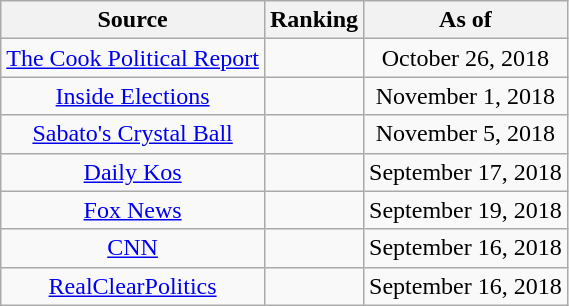<table class="wikitable" style="text-align:center">
<tr>
<th>Source</th>
<th>Ranking</th>
<th>As of</th>
</tr>
<tr>
<td><a href='#'>The Cook Political Report</a></td>
<td></td>
<td>October 26, 2018</td>
</tr>
<tr>
<td><a href='#'>Inside Elections</a></td>
<td></td>
<td>November 1, 2018</td>
</tr>
<tr>
<td><a href='#'>Sabato's Crystal Ball</a></td>
<td></td>
<td>November 5, 2018</td>
</tr>
<tr>
<td><a href='#'>Daily Kos</a></td>
<td></td>
<td>September 17, 2018</td>
</tr>
<tr>
<td><a href='#'>Fox News</a></td>
<td></td>
<td>September 19, 2018</td>
</tr>
<tr>
<td><a href='#'>CNN</a></td>
<td></td>
<td>September 16, 2018</td>
</tr>
<tr>
<td><a href='#'>RealClearPolitics</a></td>
<td></td>
<td>September 16, 2018</td>
</tr>
</table>
